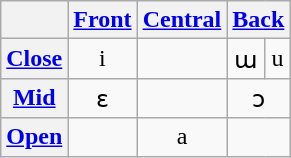<table class="wikitable" style="text-align:center">
<tr>
<th></th>
<th><a href='#'>Front</a></th>
<th><a href='#'>Central</a></th>
<th colspan="2"><a href='#'>Back</a></th>
</tr>
<tr>
<th><a href='#'>Close</a></th>
<td>i</td>
<td></td>
<td>ɯ</td>
<td>u</td>
</tr>
<tr>
<th><a href='#'>Mid</a></th>
<td>ɛ</td>
<td></td>
<td colspan="2">ɔ</td>
</tr>
<tr>
<th><a href='#'>Open</a></th>
<td></td>
<td>a</td>
<td colspan="2"></td>
</tr>
</table>
